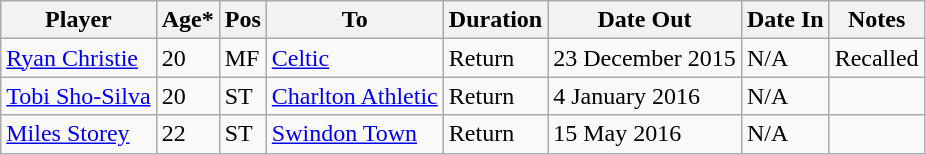<table class="wikitable">
<tr>
<th>Player</th>
<th>Age*</th>
<th>Pos</th>
<th>To</th>
<th>Duration</th>
<th>Date Out</th>
<th>Date In</th>
<th>Notes</th>
</tr>
<tr>
<td> <a href='#'>Ryan Christie</a></td>
<td>20</td>
<td>MF</td>
<td> <a href='#'>Celtic</a></td>
<td>Return</td>
<td>23 December 2015</td>
<td>N/A</td>
<td>Recalled</td>
</tr>
<tr>
<td> <a href='#'>Tobi Sho-Silva</a></td>
<td>20</td>
<td>ST</td>
<td> <a href='#'>Charlton Athletic</a></td>
<td>Return</td>
<td>4 January 2016</td>
<td>N/A</td>
<td></td>
</tr>
<tr>
<td> <a href='#'>Miles Storey</a></td>
<td>22</td>
<td>ST</td>
<td> <a href='#'>Swindon Town</a></td>
<td>Return</td>
<td>15 May 2016</td>
<td>N/A</td>
<td></td>
</tr>
</table>
